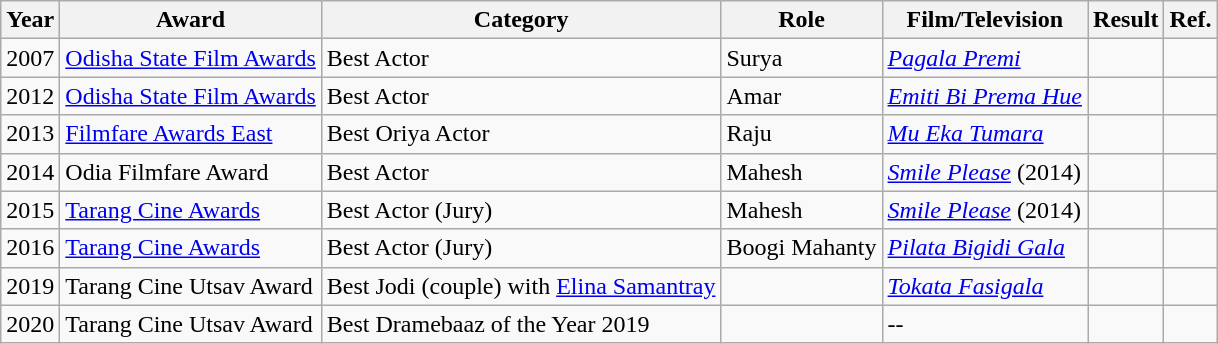<table class="wikitable sortable">
<tr>
<th>Year</th>
<th>Award</th>
<th>Category</th>
<th>Role</th>
<th>Film/Television</th>
<th>Result</th>
<th>Ref.</th>
</tr>
<tr>
<td>2007</td>
<td><a href='#'>Odisha State Film Awards</a></td>
<td>Best Actor</td>
<td>Surya</td>
<td><em><a href='#'>Pagala Premi</a></em></td>
<td></td>
<td></td>
</tr>
<tr>
<td>2012</td>
<td><a href='#'>Odisha State Film Awards</a></td>
<td>Best Actor</td>
<td>Amar</td>
<td><em><a href='#'>Emiti Bi Prema Hue</a></em></td>
<td></td>
<td></td>
</tr>
<tr>
<td>2013</td>
<td><a href='#'>Filmfare Awards East</a></td>
<td>Best Oriya Actor</td>
<td>Raju</td>
<td><em><a href='#'>Mu Eka Tumara</a></em></td>
<td></td>
<td></td>
</tr>
<tr>
<td>2014</td>
<td>Odia Filmfare Award</td>
<td>Best Actor</td>
<td>Mahesh</td>
<td><em><a href='#'>Smile Please</a></em> (2014)</td>
<td></td>
<td></td>
</tr>
<tr>
<td>2015</td>
<td><a href='#'>Tarang Cine Awards</a></td>
<td>Best Actor (Jury)</td>
<td>Mahesh</td>
<td><em><a href='#'>Smile Please</a></em> (2014)</td>
<td></td>
<td></td>
</tr>
<tr>
<td>2016</td>
<td><a href='#'>Tarang Cine Awards</a></td>
<td>Best Actor (Jury)</td>
<td>Boogi Mahanty</td>
<td><em><a href='#'>Pilata Bigidi Gala</a></em></td>
<td></td>
<td></td>
</tr>
<tr>
<td>2019</td>
<td>Tarang Cine Utsav Award</td>
<td>Best Jodi (couple) with <a href='#'>Elina Samantray</a></td>
<td></td>
<td><em><a href='#'>Tokata Fasigala</a></em></td>
<td></td>
<td></td>
</tr>
<tr>
<td>2020</td>
<td>Tarang Cine Utsav Award</td>
<td>Best Dramebaaz of the Year 2019</td>
<td></td>
<td>--</td>
<td></td>
<td></td>
</tr>
</table>
